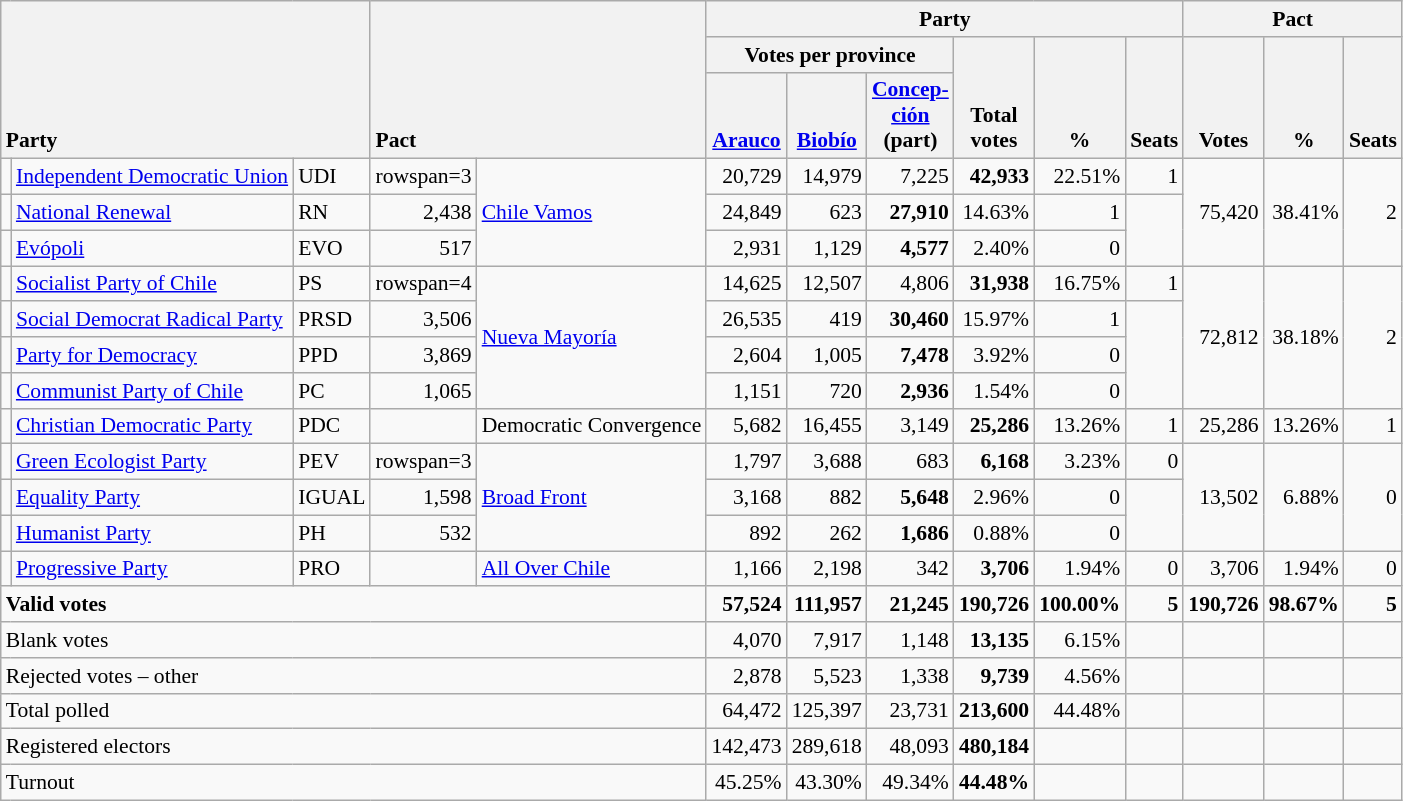<table class="wikitable" border="1" style="font-size:90%; text-align:right; white-space: nowrap;">
<tr>
<th style="text-align:left;" valign=bottom rowspan=3 colspan=3>Party</th>
<th style="text-align:left;" valign=bottom rowspan=3 colspan=2>Pact</th>
<th colspan=6>Party</th>
<th colspan=3>Pact</th>
</tr>
<tr>
<th colspan=3>Votes per province</th>
<th align=center valign=bottom rowspan=2 width="40">Total<br>votes</th>
<th align=center valign=bottom rowspan=2 width="40">%</th>
<th align=center valign=bottom rowspan=2>Seats</th>
<th align=center valign=bottom rowspan=2 width="40">Votes</th>
<th align=center valign=bottom rowspan=2 width="40">%</th>
<th align=center valign=bottom rowspan=2>Seats</th>
</tr>
<tr>
<th align=center valign=bottom width="40"><a href='#'>Arauco</a></th>
<th align=center valign=bottom width="40"><a href='#'>Biobío</a></th>
<th align=center valign=bottom width="40"><a href='#'>Concep-<br>ción</a><br>(part)</th>
</tr>
<tr>
<td></td>
<td align=left><a href='#'>Independent Democratic Union</a></td>
<td align=left>UDI</td>
<td>rowspan=3 </td>
<td rowspan=3 align=left><a href='#'>Chile Vamos</a></td>
<td>20,729</td>
<td>14,979</td>
<td>7,225</td>
<td><strong>42,933</strong></td>
<td>22.51%</td>
<td>1</td>
<td rowspan=3>75,420</td>
<td rowspan=3>38.41%</td>
<td rowspan=3>2</td>
</tr>
<tr>
<td></td>
<td align=left><a href='#'>National Renewal</a></td>
<td align=left>RN</td>
<td>2,438</td>
<td>24,849</td>
<td>623</td>
<td><strong>27,910</strong></td>
<td>14.63%</td>
<td>1</td>
</tr>
<tr>
<td></td>
<td align=left><a href='#'>Evópoli</a></td>
<td align=left>EVO</td>
<td>517</td>
<td>2,931</td>
<td>1,129</td>
<td><strong>4,577</strong></td>
<td>2.40%</td>
<td>0</td>
</tr>
<tr>
<td></td>
<td align=left><a href='#'>Socialist Party of Chile</a></td>
<td align=left>PS</td>
<td>rowspan=4 </td>
<td rowspan=4 align=left><a href='#'>Nueva Mayoría</a></td>
<td>14,625</td>
<td>12,507</td>
<td>4,806</td>
<td><strong>31,938</strong></td>
<td>16.75%</td>
<td>1</td>
<td rowspan=4>72,812</td>
<td rowspan=4>38.18%</td>
<td rowspan=4>2</td>
</tr>
<tr>
<td></td>
<td align=left><a href='#'>Social Democrat Radical Party</a></td>
<td align=left>PRSD</td>
<td>3,506</td>
<td>26,535</td>
<td>419</td>
<td><strong>30,460</strong></td>
<td>15.97%</td>
<td>1</td>
</tr>
<tr>
<td></td>
<td align=left><a href='#'>Party for Democracy</a></td>
<td align=left>PPD</td>
<td>3,869</td>
<td>2,604</td>
<td>1,005</td>
<td><strong>7,478</strong></td>
<td>3.92%</td>
<td>0</td>
</tr>
<tr>
<td></td>
<td align=left><a href='#'>Communist Party of Chile</a></td>
<td align=left>PC</td>
<td>1,065</td>
<td>1,151</td>
<td>720</td>
<td><strong>2,936</strong></td>
<td>1.54%</td>
<td>0</td>
</tr>
<tr>
<td></td>
<td align=left><a href='#'>Christian Democratic Party</a></td>
<td align=left>PDC</td>
<td></td>
<td align=left>Democratic Convergence</td>
<td>5,682</td>
<td>16,455</td>
<td>3,149</td>
<td><strong>25,286</strong></td>
<td>13.26%</td>
<td>1</td>
<td>25,286</td>
<td>13.26%</td>
<td>1</td>
</tr>
<tr>
<td></td>
<td align=left><a href='#'>Green Ecologist Party</a></td>
<td align=left>PEV</td>
<td>rowspan=3 </td>
<td rowspan=3 align=left><a href='#'>Broad Front</a></td>
<td>1,797</td>
<td>3,688</td>
<td>683</td>
<td><strong>6,168</strong></td>
<td>3.23%</td>
<td>0</td>
<td rowspan=3>13,502</td>
<td rowspan=3>6.88%</td>
<td rowspan=3>0</td>
</tr>
<tr>
<td></td>
<td align=left><a href='#'>Equality Party</a></td>
<td align=left>IGUAL</td>
<td>1,598</td>
<td>3,168</td>
<td>882</td>
<td><strong>5,648</strong></td>
<td>2.96%</td>
<td>0</td>
</tr>
<tr>
<td></td>
<td align=left><a href='#'>Humanist Party</a></td>
<td align=left>PH</td>
<td>532</td>
<td>892</td>
<td>262</td>
<td><strong>1,686</strong></td>
<td>0.88%</td>
<td>0</td>
</tr>
<tr>
<td></td>
<td align=left><a href='#'>Progressive Party</a></td>
<td align=left>PRO</td>
<td></td>
<td align=left><a href='#'>All Over Chile</a></td>
<td>1,166</td>
<td>2,198</td>
<td>342</td>
<td><strong>3,706</strong></td>
<td>1.94%</td>
<td>0</td>
<td>3,706</td>
<td>1.94%</td>
<td>0</td>
</tr>
<tr style="font-weight:bold">
<td align=left colspan=5>Valid votes</td>
<td>57,524</td>
<td>111,957</td>
<td>21,245</td>
<td>190,726</td>
<td>100.00%</td>
<td>5</td>
<td>190,726</td>
<td>98.67%</td>
<td>5</td>
</tr>
<tr>
<td align=left colspan=5>Blank votes</td>
<td>4,070</td>
<td>7,917</td>
<td>1,148</td>
<td><strong>13,135</strong></td>
<td>6.15%</td>
<td></td>
<td></td>
<td></td>
<td></td>
</tr>
<tr>
<td align=left colspan=5>Rejected votes – other</td>
<td>2,878</td>
<td>5,523</td>
<td>1,338</td>
<td><strong>9,739</strong></td>
<td>4.56%</td>
<td></td>
<td></td>
<td></td>
<td></td>
</tr>
<tr>
<td align=left colspan=5>Total polled</td>
<td>64,472</td>
<td>125,397</td>
<td>23,731</td>
<td><strong>213,600</strong></td>
<td>44.48%</td>
<td></td>
<td></td>
<td></td>
<td></td>
</tr>
<tr>
<td align=left colspan=5>Registered electors</td>
<td>142,473</td>
<td>289,618</td>
<td>48,093</td>
<td><strong>480,184</strong></td>
<td></td>
<td></td>
<td></td>
<td></td>
<td></td>
</tr>
<tr>
<td align=left colspan=5>Turnout</td>
<td>45.25%</td>
<td>43.30%</td>
<td>49.34%</td>
<td><strong>44.48%</strong></td>
<td></td>
<td></td>
<td></td>
<td></td>
<td></td>
</tr>
</table>
